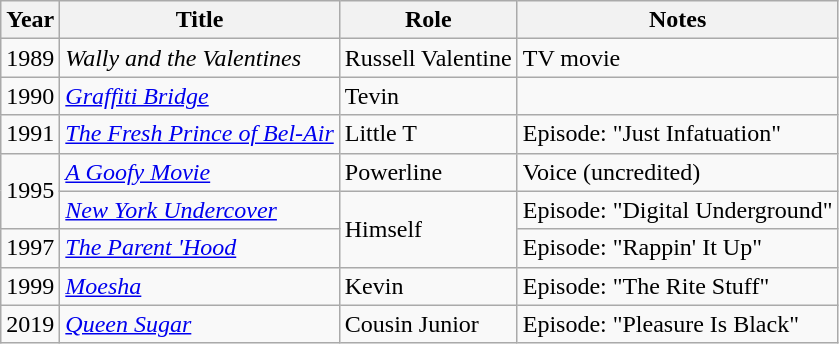<table class="wikitable">
<tr>
<th>Year</th>
<th>Title</th>
<th>Role</th>
<th>Notes</th>
</tr>
<tr>
<td>1989</td>
<td><em>Wally and the Valentines</em></td>
<td>Russell Valentine</td>
<td>TV movie</td>
</tr>
<tr>
<td>1990</td>
<td><em><a href='#'>Graffiti Bridge</a></em></td>
<td>Tevin</td>
<td></td>
</tr>
<tr>
<td>1991</td>
<td><em><a href='#'>The Fresh Prince of Bel-Air</a></em></td>
<td>Little T</td>
<td>Episode: "Just Infatuation"</td>
</tr>
<tr>
<td rowspan="2">1995</td>
<td><em><a href='#'>A Goofy Movie</a></em></td>
<td>Powerline</td>
<td>Voice (uncredited)</td>
</tr>
<tr>
<td><em><a href='#'>New York Undercover</a></em></td>
<td rowspan="2">Himself</td>
<td>Episode: "Digital Underground"</td>
</tr>
<tr>
<td>1997</td>
<td><em><a href='#'>The Parent 'Hood</a></em></td>
<td>Episode: "Rappin' It Up"</td>
</tr>
<tr>
<td>1999</td>
<td><em><a href='#'>Moesha</a></em></td>
<td>Kevin</td>
<td>Episode: "The Rite Stuff"</td>
</tr>
<tr>
<td>2019</td>
<td><em><a href='#'>Queen Sugar</a></em></td>
<td>Cousin Junior</td>
<td>Episode: "Pleasure Is Black"</td>
</tr>
</table>
